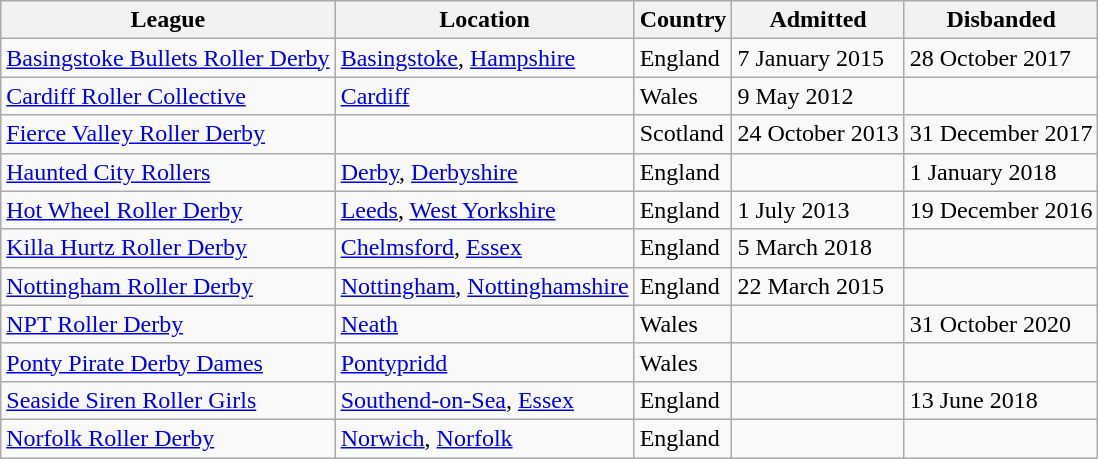<table class="wikitable sortable">
<tr>
<th>League</th>
<th>Location</th>
<th>Country</th>
<th>Admitted</th>
<th>Disbanded</th>
</tr>
<tr>
<td><a href='#'>Basingstoke Bullets Roller Derby</a></td>
<td><a href='#'>Basingstoke</a>, <a href='#'>Hampshire</a></td>
<td>England</td>
<td>7 January 2015</td>
<td>28 October 2017</td>
</tr>
<tr>
<td><a href='#'>Cardiff Roller Collective</a></td>
<td><a href='#'>Cardiff</a></td>
<td>Wales</td>
<td>9 May 2012</td>
<td></td>
</tr>
<tr>
<td><a href='#'>Fierce Valley Roller Derby</a></td>
<td></td>
<td>Scotland</td>
<td>24 October 2013</td>
<td>31 December 2017</td>
</tr>
<tr>
<td><a href='#'>Haunted City Rollers</a></td>
<td><a href='#'>Derby</a>, <a href='#'>Derbyshire</a></td>
<td>England</td>
<td></td>
<td>1 January 2018</td>
</tr>
<tr>
<td><a href='#'>Hot Wheel Roller Derby</a></td>
<td><a href='#'>Leeds</a>, <a href='#'>West Yorkshire</a></td>
<td>England</td>
<td>1 July 2013</td>
<td>19 December 2016</td>
</tr>
<tr>
<td><a href='#'>Killa Hurtz Roller Derby</a></td>
<td><a href='#'>Chelmsford</a>, <a href='#'>Essex</a></td>
<td>England</td>
<td>5 March 2018</td>
<td></td>
</tr>
<tr>
<td><a href='#'>Nottingham Roller Derby</a></td>
<td><a href='#'>Nottingham</a>, <a href='#'>Nottinghamshire</a></td>
<td>England</td>
<td>22 March 2015</td>
<td></td>
</tr>
<tr>
<td><a href='#'>NPT Roller Derby</a></td>
<td><a href='#'>Neath</a></td>
<td>Wales</td>
<td></td>
<td>31 October 2020</td>
</tr>
<tr>
<td><a href='#'>Ponty Pirate Derby Dames</a></td>
<td><a href='#'>Pontypridd</a></td>
<td>Wales</td>
<td></td>
<td></td>
</tr>
<tr>
<td><a href='#'>Seaside Siren Roller Girls</a></td>
<td><a href='#'>Southend-on-Sea</a>, <a href='#'>Essex</a></td>
<td>England</td>
<td></td>
<td>13 June 2018</td>
</tr>
<tr>
<td><a href='#'>Norfolk Roller Derby</a></td>
<td><a href='#'>Norwich</a>, <a href='#'>Norfolk</a></td>
<td>England</td>
<td></td>
<td></td>
</tr>
</table>
